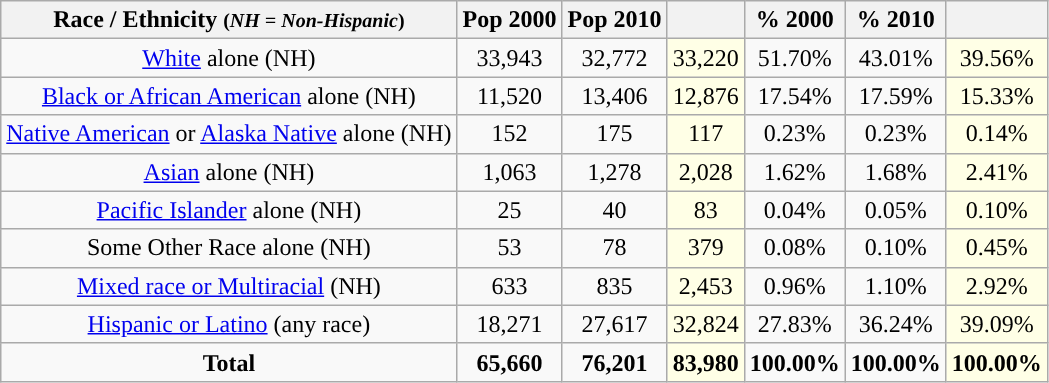<table class="wikitable" style="text-align:center;">
<tr>
<th>Race / Ethnicity <small>(<em>NH = Non-Hispanic</em>)</small></th>
<th>Pop 2000</th>
<th>Pop 2010</th>
<th></th>
<th>% 2000</th>
<th>% 2010</th>
<th></th>
</tr>
<tr>
<td><a href='#'>White</a> alone (NH)</td>
<td>33,943</td>
<td>32,772</td>
<td style='background: #ffffe6;'>33,220</td>
<td>51.70%</td>
<td>43.01%</td>
<td style='background: #ffffe6;'>39.56%</td>
</tr>
<tr>
<td><a href='#'>Black or African American</a> alone (NH)</td>
<td>11,520</td>
<td>13,406</td>
<td style='background: #ffffe6;'>12,876</td>
<td>17.54%</td>
<td>17.59%</td>
<td style='background: #ffffe6;'>15.33%</td>
</tr>
<tr>
<td><a href='#'>Native American</a> or <a href='#'>Alaska Native</a> alone (NH)</td>
<td>152</td>
<td>175</td>
<td style='background: #ffffe6;'>117</td>
<td>0.23%</td>
<td>0.23%</td>
<td style='background: #ffffe6;'>0.14%</td>
</tr>
<tr>
<td><a href='#'>Asian</a> alone (NH)</td>
<td>1,063</td>
<td>1,278</td>
<td style='background: #ffffe6;'>2,028</td>
<td>1.62%</td>
<td>1.68%</td>
<td style='background: #ffffe6;'>2.41%</td>
</tr>
<tr>
<td><a href='#'>Pacific Islander</a> alone (NH)</td>
<td>25</td>
<td>40</td>
<td style='background: #ffffe6;'>83</td>
<td>0.04%</td>
<td>0.05%</td>
<td style='background: #ffffe6;'>0.10%</td>
</tr>
<tr>
<td>Some Other Race alone (NH)</td>
<td>53</td>
<td>78</td>
<td style='background: #ffffe6;'>379</td>
<td>0.08%</td>
<td>0.10%</td>
<td style='background: #ffffe6;'>0.45%</td>
</tr>
<tr>
<td><a href='#'>Mixed race or Multiracial</a> (NH)</td>
<td>633</td>
<td>835</td>
<td style='background: #ffffe6;'>2,453</td>
<td>0.96%</td>
<td>1.10%</td>
<td style='background: #ffffe6;'>2.92%</td>
</tr>
<tr>
<td><a href='#'>Hispanic or Latino</a> (any race)</td>
<td>18,271</td>
<td>27,617</td>
<td style='background: #ffffe6;'>32,824</td>
<td>27.83%</td>
<td>36.24%</td>
<td style='background: #ffffe6;'>39.09%</td>
</tr>
<tr>
<td><strong>Total</strong></td>
<td><strong>65,660</strong></td>
<td><strong>76,201</strong></td>
<td style='background: #ffffe6;'><strong>83,980</strong></td>
<td><strong>100.00%</strong></td>
<td><strong>100.00%</strong></td>
<td style='background: #ffffe6;'><strong>100.00%</strong></td>
</tr>
</table>
